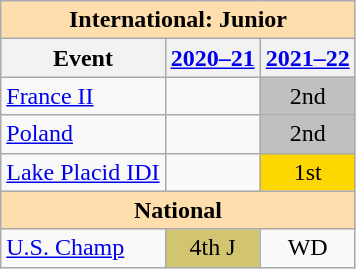<table class="wikitable" style="text-align:center">
<tr>
<th colspan="3" style="background-color: #ffdead; " align="center">International: Junior</th>
</tr>
<tr>
<th>Event</th>
<th><a href='#'>2020–21</a></th>
<th><a href='#'>2021–22</a></th>
</tr>
<tr>
<td align=left> <a href='#'>France II</a></td>
<td></td>
<td bgcolor=silver>2nd</td>
</tr>
<tr>
<td align=left> <a href='#'>Poland</a></td>
<td></td>
<td bgcolor=silver>2nd</td>
</tr>
<tr>
<td align=left><a href='#'>Lake Placid IDI</a></td>
<td></td>
<td bgcolor=gold>1st</td>
</tr>
<tr>
<th colspan="3" style="background-color: #ffdead; " align="center">National</th>
</tr>
<tr>
<td align=left><a href='#'>U.S. Champ</a></td>
<td bgcolor=d1c571>4th J</td>
<td>WD</td>
</tr>
</table>
